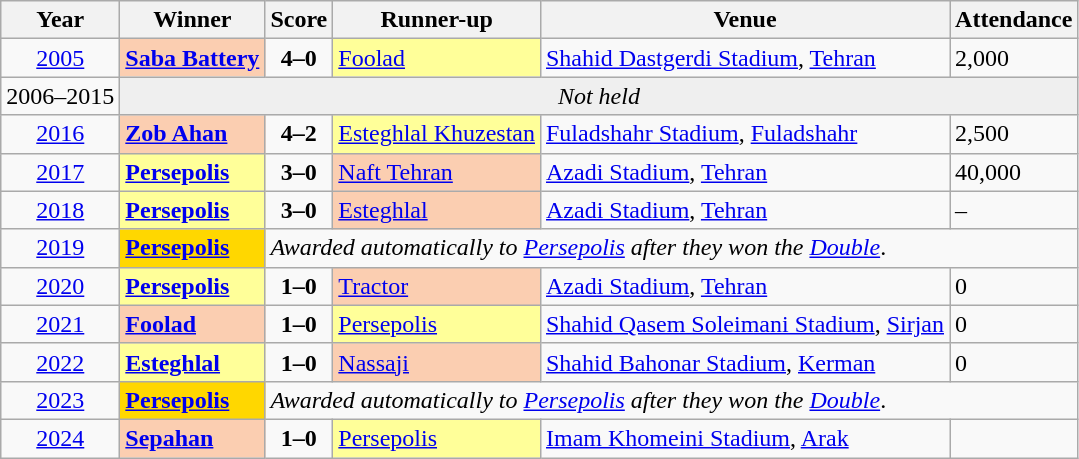<table class="wikitable">
<tr>
<th scope="col">Year</th>
<th scope="col">Winner</th>
<th scope="col">Score</th>
<th scope="col">Runner-up</th>
<th scope="col">Venue</th>
<th scope="col">Attendance</th>
</tr>
<tr>
<td align=center><a href='#'>2005</a></td>
<td bgcolor=FBCEB1><strong><a href='#'>Saba Battery</a></strong></td>
<td align="center"><strong>4–0</strong></td>
<td bgcolor=FFFF99><a href='#'>Foolad</a></td>
<td><a href='#'>Shahid Dastgerdi Stadium</a>, <a href='#'>Tehran</a></td>
<td>2,000</td>
</tr>
<tr>
<td align=center>2006–2015</td>
<td align=center colspan=5 style= "background:#efefef"><em>Not held</em></td>
</tr>
<tr>
<td align=center><a href='#'>2016</a></td>
<td bgcolor=FBCEB1><strong><a href='#'>Zob Ahan</a></strong></td>
<td align="center"><strong>4–2</strong></td>
<td bgcolor=FFFF99><a href='#'>Esteghlal Khuzestan</a></td>
<td><a href='#'>Fuladshahr Stadium</a>, <a href='#'>Fuladshahr</a></td>
<td>2,500</td>
</tr>
<tr>
<td align=center><a href='#'>2017</a></td>
<td bgcolor=FFFF99><strong><a href='#'>Persepolis</a></strong></td>
<td align="center"><strong>3–0</strong></td>
<td bgcolor=FBCEB1><a href='#'>Naft Tehran</a></td>
<td><a href='#'>Azadi Stadium</a>, <a href='#'>Tehran</a></td>
<td>40,000</td>
</tr>
<tr>
<td align=center><a href='#'>2018</a></td>
<td bgcolor=FFFF99><strong><a href='#'>Persepolis</a></strong></td>
<td align="center"><strong>3–0</strong></td>
<td bgcolor=FBCEB1><a href='#'>Esteghlal</a></td>
<td><a href='#'>Azadi Stadium</a>, <a href='#'>Tehran</a></td>
<td>–</td>
</tr>
<tr>
<td align=center><a href='#'>2019</a></td>
<td bgcolor=FFD700><strong><a href='#'>Persepolis</a></strong></td>
<td colspan=4><em>Awarded automatically to <a href='#'>Persepolis</a> after they won the <a href='#'>Double</a></em>.</td>
</tr>
<tr>
<td align=center><a href='#'>2020</a></td>
<td bgcolor=FFFF99><a href='#'><strong>Persepolis</strong></a></td>
<td align="center"><strong>1–0</strong></td>
<td bgcolor=FBCEB1><a href='#'>Tractor</a></td>
<td><a href='#'>Azadi Stadium</a>, <a href='#'>Tehran</a></td>
<td>0</td>
</tr>
<tr>
<td align=center><a href='#'>2021</a></td>
<td bgcolor=FBCEB1><a href='#'><strong>Foolad</strong></a></td>
<td align="center"><strong>1–0</strong></td>
<td bgcolor=FFFF99><a href='#'>Persepolis</a></td>
<td><a href='#'>Shahid Qasem Soleimani Stadium</a>, <a href='#'>Sirjan</a></td>
<td>0</td>
</tr>
<tr>
<td align=center><a href='#'>2022</a></td>
<td bgcolor=FFFF99><strong><a href='#'>Esteghlal</a></strong></td>
<td align="center"><strong>1–0</strong></td>
<td bgcolor=FBCEB1><a href='#'>Nassaji</a></td>
<td><a href='#'>Shahid Bahonar Stadium</a>, <a href='#'>Kerman</a></td>
<td>0</td>
</tr>
<tr>
<td align=center><a href='#'>2023</a></td>
<td bgcolor=FFD700><strong><a href='#'>Persepolis</a></strong></td>
<td colspan=4><em>Awarded automatically to <a href='#'>Persepolis</a> after they won the <a href='#'>Double</a></em>.</td>
</tr>
<tr>
<td align=center><a href='#'>2024</a></td>
<td bgcolor=FBCEB1><strong><a href='#'>Sepahan</a></strong></td>
<td align="center"><strong>1–0</strong></td>
<td bgcolor=FFFF99><a href='#'>Persepolis</a></td>
<td><a href='#'>Imam Khomeini Stadium</a>, <a href='#'>Arak</a></td>
<td></td>
</tr>
</table>
